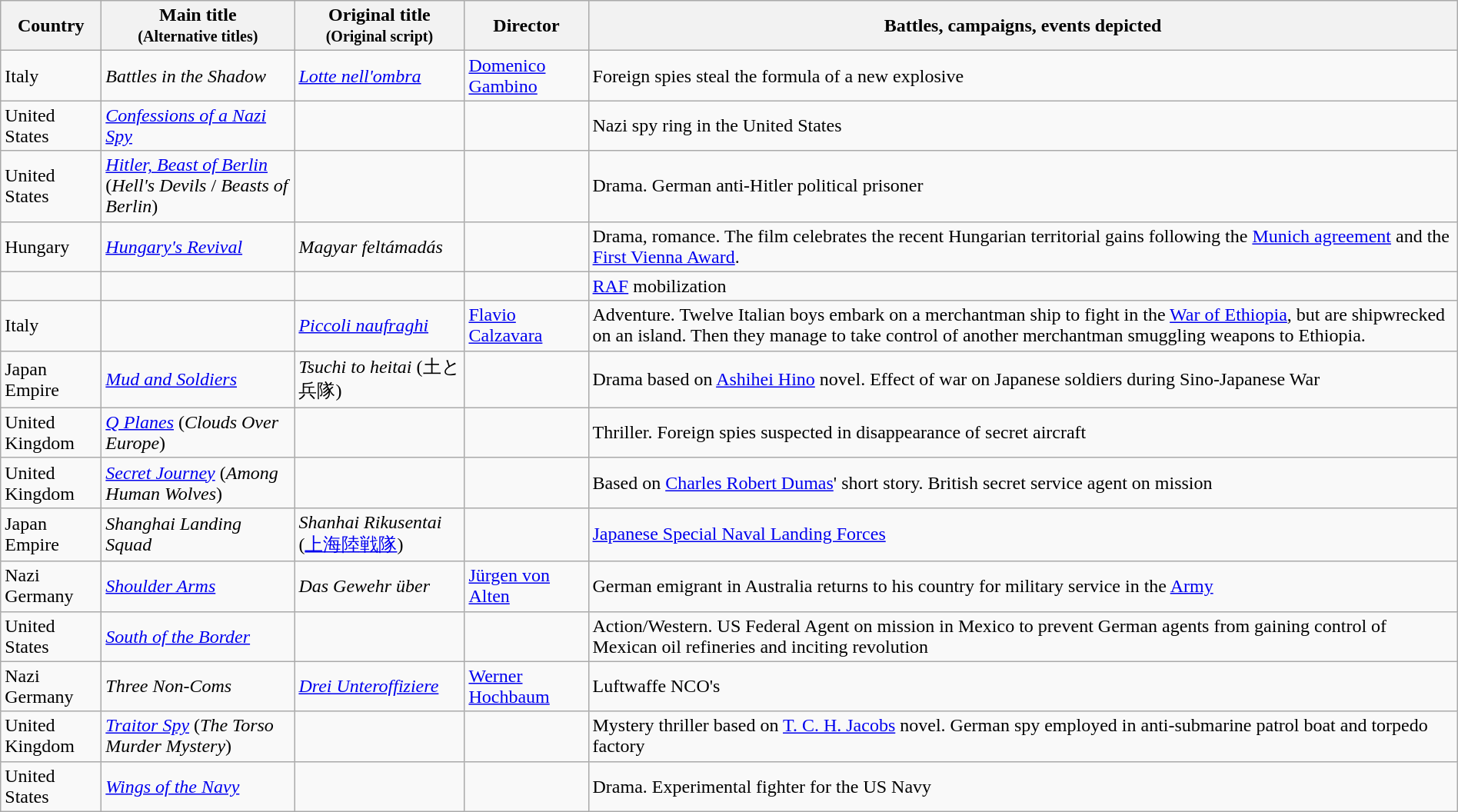<table class="wikitable sortable" style="width:100%;">
<tr>
<th width= 80>Country</th>
<th width=160>Main title<br><small>(Alternative titles)</small></th>
<th width=140>Original title<br><small>(Original script)</small></th>
<th width=100>Director</th>
<th class="unsortable">Battles, campaigns, events depicted</th>
</tr>
<tr>
<td>Italy</td>
<td><em>Battles in the Shadow</em> </td>
<td><em><a href='#'>Lotte nell'ombra</a></em></td>
<td><a href='#'>Domenico Gambino</a></td>
<td>Foreign spies steal the formula of a new explosive</td>
</tr>
<tr>
<td>United States</td>
<td><em><a href='#'>Confessions of a Nazi Spy</a></em></td>
<td></td>
<td></td>
<td>Nazi spy ring in the United States</td>
</tr>
<tr>
<td>United States</td>
<td><em><a href='#'>Hitler, Beast of Berlin</a></em> (<em>Hell's Devils</em> / <em>Beasts of Berlin</em>)</td>
<td></td>
<td></td>
<td>Drama. German anti-Hitler political prisoner</td>
</tr>
<tr>
<td>Hungary</td>
<td><em><a href='#'>Hungary's Revival</a></em></td>
<td><em>Magyar feltámadás</em></td>
<td></td>
<td>Drama, romance. The film celebrates the recent Hungarian territorial gains following the <a href='#'>Munich agreement</a> and the <a href='#'>First Vienna Award</a>.</td>
</tr>
<tr>
<td></td>
<td><em></em></td>
<td></td>
<td></td>
<td><a href='#'>RAF</a> mobilization </td>
</tr>
<tr>
<td>Italy</td>
<td><em></em></td>
<td><em><a href='#'>Piccoli naufraghi</a></em></td>
<td><a href='#'>Flavio Calzavara</a></td>
<td>Adventure. Twelve Italian boys embark on a merchantman ship to fight in the <a href='#'>War of Ethiopia</a>, but are shipwrecked on an island. Then they manage to take control of another merchantman smuggling weapons to Ethiopia.</td>
</tr>
<tr>
<td>Japan Empire</td>
<td><em><a href='#'>Mud and Soldiers</a></em></td>
<td><em>Tsuchi to heitai</em> (土と兵隊)</td>
<td></td>
<td>Drama based on <a href='#'>Ashihei Hino</a> novel. Effect of war on Japanese soldiers during Sino-Japanese War</td>
</tr>
<tr>
<td>United Kingdom</td>
<td><em><a href='#'>Q Planes</a></em> (<em>Clouds Over Europe</em>)</td>
<td></td>
<td></td>
<td>Thriller. Foreign spies suspected in disappearance of secret aircraft </td>
</tr>
<tr>
<td>United Kingdom</td>
<td><em><a href='#'>Secret Journey</a></em> (<em>Among Human Wolves</em>)</td>
<td></td>
<td></td>
<td>Based on <a href='#'>Charles Robert Dumas</a>' short story. British secret service agent on mission</td>
</tr>
<tr>
<td>Japan Empire</td>
<td><em>Shanghai Landing Squad</em></td>
<td><em>Shanhai Rikusentai</em> (<a href='#'>上海陸戦隊</a>)</td>
<td></td>
<td><a href='#'>Japanese Special Naval Landing Forces</a></td>
</tr>
<tr>
<td>Nazi Germany</td>
<td><em><a href='#'>Shoulder Arms</a></em></td>
<td><em>Das Gewehr über</em></td>
<td><a href='#'>Jürgen von Alten</a></td>
<td>German emigrant in Australia returns to his country for military service in the <a href='#'>Army</a></td>
</tr>
<tr>
<td>United States</td>
<td><em><a href='#'>South of the Border</a></em></td>
<td></td>
<td></td>
<td>Action/Western. US Federal Agent on mission in Mexico to prevent German agents from gaining control of Mexican oil refineries and inciting revolution</td>
</tr>
<tr>
<td>Nazi Germany</td>
<td><em>Three Non-Coms</em> </td>
<td><em><a href='#'>Drei Unteroffiziere</a></em></td>
<td><a href='#'>Werner Hochbaum</a></td>
<td>Luftwaffe NCO's</td>
</tr>
<tr>
<td>United Kingdom</td>
<td><em><a href='#'>Traitor Spy</a></em> (<em>The Torso Murder Mystery</em>)</td>
<td></td>
<td></td>
<td>Mystery thriller based on <a href='#'>T. C. H. Jacobs</a> novel. German spy employed in anti-submarine patrol boat and torpedo factory</td>
</tr>
<tr>
<td>United States</td>
<td><em><a href='#'>Wings of the Navy</a></em></td>
<td></td>
<td></td>
<td>Drama. Experimental fighter for the US Navy</td>
</tr>
</table>
